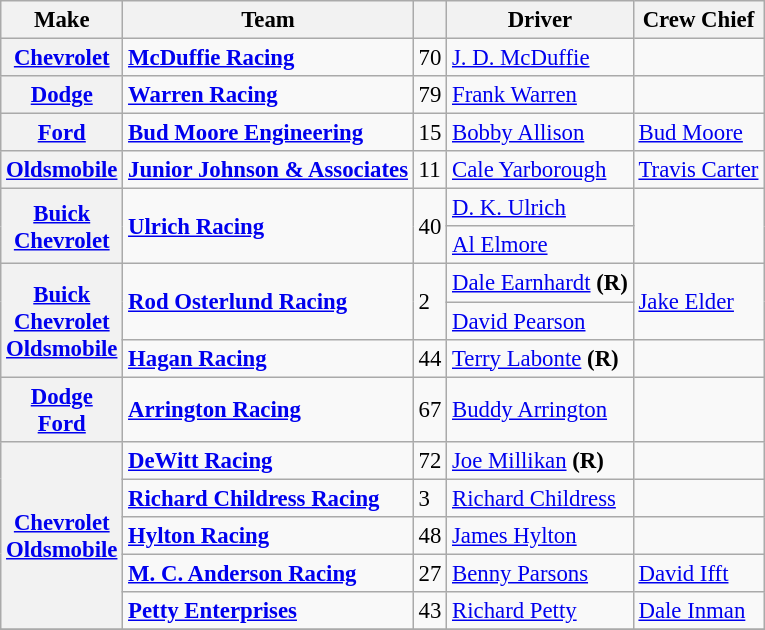<table class="wikitable" style="font-size: 95%;">
<tr>
<th>Make</th>
<th>Team</th>
<th></th>
<th>Driver</th>
<th>Crew Chief</th>
</tr>
<tr>
<th><a href='#'>Chevrolet</a></th>
<td><strong><a href='#'>McDuffie Racing</a></strong></td>
<td>70</td>
<td><a href='#'>J. D. McDuffie</a></td>
<td></td>
</tr>
<tr>
<th><a href='#'>Dodge</a></th>
<td><strong><a href='#'>Warren Racing</a></strong></td>
<td>79</td>
<td><a href='#'>Frank Warren</a></td>
<td></td>
</tr>
<tr>
<th><a href='#'>Ford</a></th>
<td><strong><a href='#'>Bud Moore Engineering</a></strong></td>
<td>15</td>
<td><a href='#'>Bobby Allison</a></td>
<td><a href='#'>Bud Moore</a></td>
</tr>
<tr>
<th><a href='#'>Oldsmobile</a></th>
<td><strong><a href='#'>Junior Johnson & Associates</a></strong></td>
<td>11</td>
<td><a href='#'>Cale Yarborough</a></td>
<td><a href='#'>Travis Carter</a></td>
</tr>
<tr>
<th rowspan=2><a href='#'>Buick</a> <br> <a href='#'>Chevrolet</a></th>
<td rowspan=2><strong><a href='#'>Ulrich Racing</a></strong></td>
<td rowspan=2>40</td>
<td><a href='#'>D. K. Ulrich</a> <small></small></td>
<td rowspan=2></td>
</tr>
<tr>
<td><a href='#'>Al Elmore</a> <small></small></td>
</tr>
<tr>
<th rowspan=3><a href='#'>Buick</a> <br> <a href='#'>Chevrolet</a> <br> <a href='#'>Oldsmobile</a></th>
<td rowspan=2><strong><a href='#'>Rod Osterlund Racing</a></strong></td>
<td rowspan=2>2</td>
<td><a href='#'>Dale Earnhardt</a> <strong>(R)</strong> <small></small></td>
<td rowspan=2><a href='#'>Jake Elder</a></td>
</tr>
<tr>
<td><a href='#'>David Pearson</a> <small></small></td>
</tr>
<tr>
<td><strong><a href='#'>Hagan Racing</a></strong></td>
<td>44</td>
<td><a href='#'>Terry Labonte</a> <strong>(R)</strong></td>
<td></td>
</tr>
<tr>
<th><a href='#'>Dodge</a> <br> <a href='#'>Ford</a></th>
<td><strong><a href='#'>Arrington Racing</a></strong></td>
<td>67</td>
<td><a href='#'>Buddy Arrington</a></td>
<td></td>
</tr>
<tr>
<th rowspan=5><a href='#'>Chevrolet</a> <br> <a href='#'>Oldsmobile</a></th>
<td><strong><a href='#'>DeWitt Racing</a></strong></td>
<td>72</td>
<td><a href='#'>Joe Millikan</a> <strong>(R)</strong></td>
<td></td>
</tr>
<tr>
<td><strong><a href='#'>Richard Childress Racing</a></strong></td>
<td>3</td>
<td><a href='#'>Richard Childress</a></td>
<td></td>
</tr>
<tr>
<td><strong><a href='#'>Hylton Racing</a></strong></td>
<td>48 <small></small></td>
<td><a href='#'>James Hylton</a></td>
<td></td>
</tr>
<tr>
<td><strong><a href='#'>M. C. Anderson Racing</a></strong></td>
<td>27</td>
<td><a href='#'>Benny Parsons</a></td>
<td><a href='#'>David Ifft</a></td>
</tr>
<tr>
<td><strong><a href='#'>Petty Enterprises</a></strong></td>
<td>43</td>
<td><a href='#'>Richard Petty</a></td>
<td><a href='#'>Dale Inman</a></td>
</tr>
<tr>
</tr>
</table>
